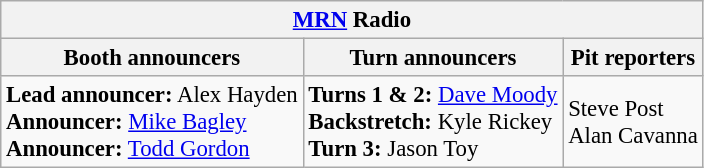<table class="wikitable" style="font-size: 95%;">
<tr>
<th colspan="3"><a href='#'>MRN</a> Radio</th>
</tr>
<tr>
<th>Booth announcers</th>
<th>Turn announcers</th>
<th>Pit reporters</th>
</tr>
<tr>
<td><strong>Lead announcer:</strong> Alex Hayden<br><strong>Announcer:</strong> <a href='#'>Mike Bagley</a><br><strong>Announcer:</strong> <a href='#'>Todd Gordon</a></td>
<td><strong>Turns 1 & 2:</strong> <a href='#'>Dave Moody</a><br><strong>Backstretch:</strong> Kyle Rickey<br><strong>Turn 3:</strong> Jason Toy</td>
<td>Steve Post<br>Alan Cavanna</td>
</tr>
</table>
